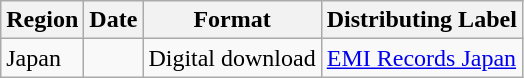<table class="wikitable">
<tr>
<th>Region</th>
<th>Date</th>
<th>Format</th>
<th>Distributing Label</th>
</tr>
<tr>
<td rowspan="1">Japan</td>
<td></td>
<td>Digital download</td>
<td rowspan="1"><a href='#'>EMI Records Japan</a></td>
</tr>
</table>
